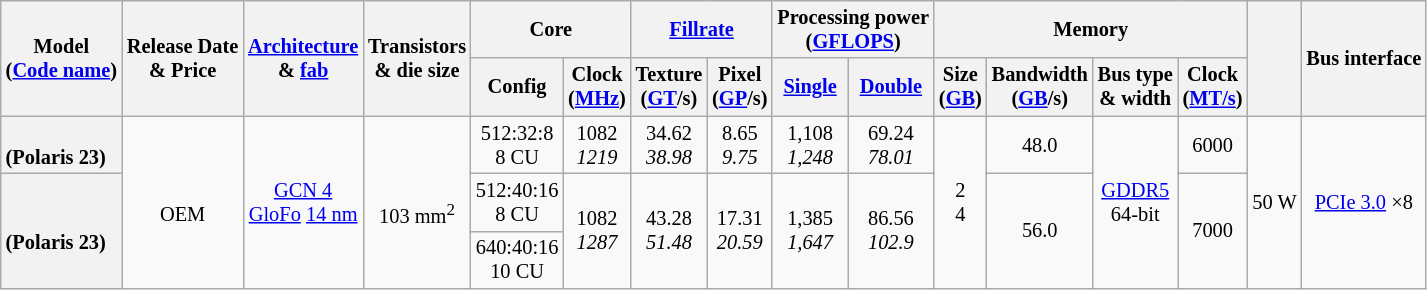<table class="wikitable" style="font-size:85%; text-align:center; position: relative; top: 10px; right: 0px;">
<tr>
<th rowspan="2">Model<br>(<a href='#'>Code name</a>)</th>
<th rowspan="2">Release Date<br>& Price</th>
<th rowspan="2"><a href='#'>Architecture</a><br>& <a href='#'>fab</a></th>
<th rowspan="2">Transistors<br>& die size</th>
<th colspan="2">Core</th>
<th colspan="2"><a href='#'>Fillrate</a></th>
<th colspan="2">Processing power<br>(<a href='#'>GFLOPS</a>)</th>
<th colspan="4">Memory</th>
<th rowspan="2"></th>
<th rowspan="2">Bus interface</th>
</tr>
<tr>
<th>Config</th>
<th>Clock<br>(<a href='#'>MHz</a>)</th>
<th>Texture<br>(<a href='#'>GT</a>/s)</th>
<th>Pixel<br>(<a href='#'>GP</a>/s)</th>
<th><a href='#'>Single</a></th>
<th><a href='#'>Double</a></th>
<th>Size<br>(<a href='#'>GB</a>)</th>
<th>Bandwidth<br>(<a href='#'>GB</a>/s)</th>
<th>Bus type<br>& width</th>
<th>Clock<br>(<a href='#'>MT/s</a>)</th>
</tr>
<tr>
<th style="text-align:left;"><br>(Polaris 23)</th>
<td rowspan="3"><br>OEM</td>
<td rowspan="3"><a href='#'>GCN 4</a><br><a href='#'>GloFo</a> <a href='#'>14 nm</a></td>
<td rowspan="3"><br>103 mm<sup>2</sup></td>
<td>512:32:8<br>8 CU</td>
<td>1082<br><em>1219</em></td>
<td>34.62<br><em>38.98</em></td>
<td>8.65<br><em>9.75</em></td>
<td>1,108<br><em>1,248</em></td>
<td>69.24<br><em>78.01</em></td>
<td rowspan="3">2<br>4</td>
<td>48.0</td>
<td rowspan="3"><a href='#'>GDDR5</a><br>64-bit</td>
<td>6000</td>
<td rowspan="3">50 W</td>
<td rowspan="3"><a href='#'>PCIe 3.0</a> ×8</td>
</tr>
<tr>
<th style="text-align:left;" rowspan=2><br>(Polaris 23)</th>
<td>512:40:16<br>8 CU</td>
<td rowspan="2">1082<br><em>1287</em></td>
<td rowspan="2">43.28<br><em>51.48</em></td>
<td rowspan="2">17.31<br><em>20.59</em></td>
<td rowspan="2">1,385<br><em>1,647</em></td>
<td rowspan="2">86.56<br><em>102.9</em></td>
<td rowspan="2">56.0</td>
<td rowspan="2">7000</td>
</tr>
<tr>
<td>640:40:16<br>10 CU</td>
</tr>
</table>
